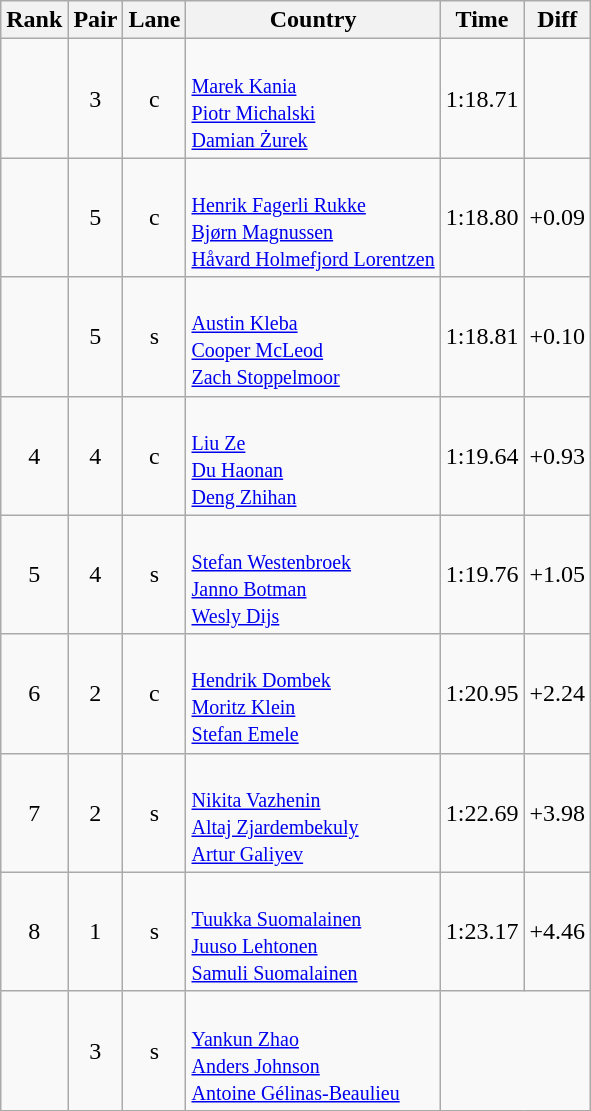<table class="wikitable sortable" style="text-align:center">
<tr>
<th>Rank</th>
<th>Pair</th>
<th>Lane</th>
<th>Country</th>
<th>Time</th>
<th>Diff</th>
</tr>
<tr>
<td></td>
<td>3</td>
<td>c</td>
<td align=left><br><small><a href='#'>Marek Kania</a><br><a href='#'>Piotr Michalski</a><br><a href='#'>Damian Żurek</a></small></td>
<td>1:18.71</td>
<td></td>
</tr>
<tr>
<td></td>
<td>5</td>
<td>c</td>
<td align=left><br><small><a href='#'>Henrik Fagerli Rukke</a><br><a href='#'>Bjørn Magnussen</a><br><a href='#'>Håvard Holmefjord Lorentzen</a></small></td>
<td>1:18.80</td>
<td>+0.09</td>
</tr>
<tr>
<td></td>
<td>5</td>
<td>s</td>
<td align=left><br><small><a href='#'>Austin Kleba</a><br><a href='#'>Cooper McLeod</a><br><a href='#'>Zach Stoppelmoor</a></small></td>
<td>1:18.81</td>
<td>+0.10</td>
</tr>
<tr>
<td>4</td>
<td>4</td>
<td>c</td>
<td align=left><br><small><a href='#'>Liu Ze</a><br><a href='#'>Du Haonan</a><br><a href='#'>Deng Zhihan</a></small></td>
<td>1:19.64</td>
<td>+0.93</td>
</tr>
<tr>
<td>5</td>
<td>4</td>
<td>s</td>
<td align=left><br><small><a href='#'>Stefan Westenbroek</a><br><a href='#'>Janno Botman</a><br><a href='#'>Wesly Dijs</a></small></td>
<td>1:19.76</td>
<td>+1.05</td>
</tr>
<tr>
<td>6</td>
<td>2</td>
<td>c</td>
<td align=left><br><small><a href='#'>Hendrik Dombek</a><br><a href='#'>Moritz Klein</a><br><a href='#'>Stefan Emele</a></small></td>
<td>1:20.95</td>
<td>+2.24</td>
</tr>
<tr>
<td>7</td>
<td>2</td>
<td>s</td>
<td align=left><br><small><a href='#'>Nikita Vazhenin</a><br><a href='#'>Altaj Zjardembekuly</a><br><a href='#'>Artur Galiyev</a></small></td>
<td>1:22.69</td>
<td>+3.98</td>
</tr>
<tr>
<td>8</td>
<td>1</td>
<td>s</td>
<td align=left><br><small><a href='#'>Tuukka Suomalainen</a><br><a href='#'>Juuso Lehtonen</a><br><a href='#'>Samuli Suomalainen</a></small></td>
<td>1:23.17</td>
<td>+4.46</td>
</tr>
<tr>
<td></td>
<td>3</td>
<td>s</td>
<td align=left><br><small><a href='#'>Yankun Zhao</a><br><a href='#'>Anders Johnson</a><br><a href='#'>Antoine Gélinas-Beaulieu</a></small></td>
<td colspan=2></td>
</tr>
</table>
